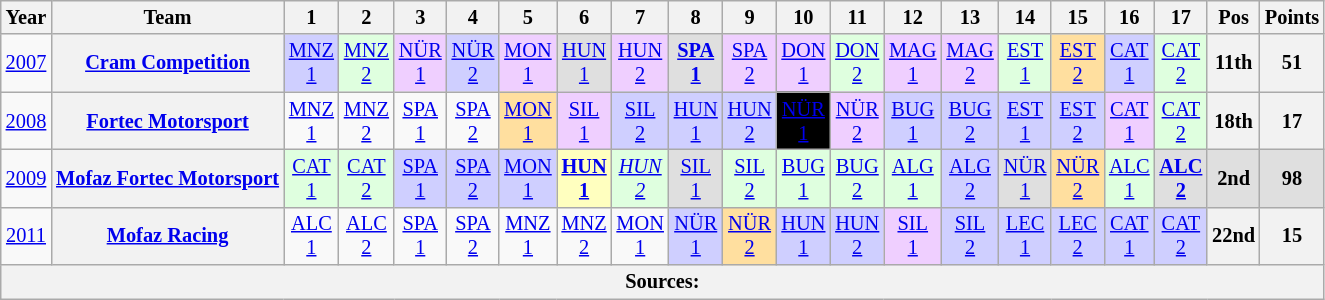<table class="wikitable" style="text-align:center; font-size:85%">
<tr>
<th>Year</th>
<th>Team</th>
<th>1</th>
<th>2</th>
<th>3</th>
<th>4</th>
<th>5</th>
<th>6</th>
<th>7</th>
<th>8</th>
<th>9</th>
<th>10</th>
<th>11</th>
<th>12</th>
<th>13</th>
<th>14</th>
<th>15</th>
<th>16</th>
<th>17</th>
<th>Pos</th>
<th>Points</th>
</tr>
<tr>
<td><a href='#'>2007</a></td>
<th nowrap><a href='#'>Cram Competition</a></th>
<td style="background:#CFCFFF;"><a href='#'>MNZ<br>1</a><br></td>
<td style="background:#DFFFDF;"><a href='#'>MNZ<br>2</a><br></td>
<td style="background:#eFcFfF;"><a href='#'>NÜR<br>1</a><br></td>
<td style="background:#CFCFFF;"><a href='#'>NÜR<br>2</a><br></td>
<td style="background:#eFcFfF;"><a href='#'>MON<br>1</a><br></td>
<td style="background:#DFDFDF;"><a href='#'>HUN<br>1</a><br></td>
<td style="background:#eFcFfF;"><a href='#'>HUN<br>2</a><br></td>
<td style="background:#DFDFDF;"><strong><a href='#'>SPA<br>1</a></strong><br></td>
<td style="background:#eFcFfF;"><a href='#'>SPA<br>2</a><br></td>
<td style="background:#eFcFfF;"><a href='#'>DON<br>1</a><br></td>
<td style="background:#DFFFDF;"><a href='#'>DON<br>2</a><br></td>
<td style="background:#eFcFfF;"><a href='#'>MAG<br>1</a><br></td>
<td style="background:#eFcFfF;"><a href='#'>MAG<br>2</a><br></td>
<td style="background:#DFFFDF;"><a href='#'>EST<br>1</a><br></td>
<td style="background:#FFDF9F;"><a href='#'>EST<br>2</a><br></td>
<td style="background:#CFCFFF;"><a href='#'>CAT<br>1</a><br></td>
<td style="background:#DFFFDF;"><a href='#'>CAT<br>2</a><br></td>
<th>11th</th>
<th>51</th>
</tr>
<tr>
<td><a href='#'>2008</a></td>
<th nowrap><a href='#'>Fortec Motorsport</a></th>
<td><a href='#'>MNZ<br>1</a></td>
<td><a href='#'>MNZ<br>2</a></td>
<td><a href='#'>SPA<br>1</a></td>
<td><a href='#'>SPA<br>2</a></td>
<td style="background:#FFDF9F;"><a href='#'>MON<br>1</a><br></td>
<td style="background:#eFcFfF;"><a href='#'>SIL<br>1</a><br></td>
<td style="background:#CFCFFF;"><a href='#'>SIL<br>2</a><br></td>
<td style="background:#CFCFFF;"><a href='#'>HUN<br>1</a><br></td>
<td style="background:#CFCFFF;"><a href='#'>HUN<br>2</a><br></td>
<td style="background:#000000; color:white"><a href='#'><span>NÜR<br>1</span></a><br></td>
<td style="background:#eFcFfF;"><a href='#'>NÜR<br>2</a><br></td>
<td style="background:#CFCFFF;"><a href='#'>BUG<br>1</a><br></td>
<td style="background:#CFCFFF;"><a href='#'>BUG<br>2</a><br></td>
<td style="background:#CFCFFF;"><a href='#'>EST<br>1</a><br></td>
<td style="background:#CFCFFF;"><a href='#'>EST<br>2</a><br></td>
<td style="background:#eFcFfF;"><a href='#'>CAT<br>1</a><br></td>
<td style="background:#DFFFDF;"><a href='#'>CAT<br>2</a><br></td>
<th>18th</th>
<th>17</th>
</tr>
<tr>
<td><a href='#'>2009</a></td>
<th nowrap><a href='#'>Mofaz Fortec Motorsport</a></th>
<td style="background:#DFFFDF;"><a href='#'>CAT<br>1</a><br></td>
<td style="background:#DFFFDF;"><a href='#'>CAT<br>2</a><br></td>
<td style="background:#CFCFFF;"><a href='#'>SPA<br>1</a><br></td>
<td style="background:#CFCFFF;"><a href='#'>SPA<br>2</a><br></td>
<td style="background:#CFCFFF;"><a href='#'>MON<br>1</a><br></td>
<td style="background:#FFFFBF;"><strong><a href='#'>HUN<br>1</a></strong><br></td>
<td style="background:#DFFFDF;"><em><a href='#'>HUN<br>2</a></em><br></td>
<td style="background:#DFDFDF;"><a href='#'>SIL<br>1</a><br></td>
<td style="background:#DFFFDF;"><a href='#'>SIL<br>2</a><br></td>
<td style="background:#DFFFDF;"><a href='#'>BUG<br>1</a><br></td>
<td style="background:#DFFFDF;"><a href='#'>BUG<br>2</a><br></td>
<td style="background:#DFFFDF;"><a href='#'>ALG<br>1</a><br></td>
<td style="background:#CFCFFF;"><a href='#'>ALG<br>2</a> <br></td>
<td style="background:#DFDFDF;"><a href='#'>NÜR<br>1</a><br></td>
<td style="background:#FFDF9F;"><a href='#'>NÜR<br>2</a><br></td>
<td style="background:#DFFFDF;"><a href='#'>ALC<br>1</a><br></td>
<td style="background:#DFDFDF;"><strong><a href='#'>ALC<br>2</a></strong><br></td>
<td style="background:#DFDFDF;"><strong>2nd</strong></td>
<td style="background:#DFDFDF;"><strong>98</strong></td>
</tr>
<tr>
<td><a href='#'>2011</a></td>
<th nowrap><a href='#'>Mofaz Racing</a></th>
<td><a href='#'>ALC<br>1</a></td>
<td><a href='#'>ALC<br>2</a></td>
<td><a href='#'>SPA<br>1</a></td>
<td><a href='#'>SPA<br>2</a></td>
<td><a href='#'>MNZ<br>1</a></td>
<td><a href='#'>MNZ<br>2</a></td>
<td><a href='#'>MON<br>1</a></td>
<td style="background:#CFCFFF;"><a href='#'>NÜR<br>1</a><br></td>
<td style="background:#FFDF9F;"><a href='#'>NÜR<br>2</a><br></td>
<td style="background:#CFCFFF;"><a href='#'>HUN<br>1</a><br></td>
<td style="background:#CFCFFF;"><a href='#'>HUN<br>2</a><br></td>
<td style="background:#EFCFFF;"><a href='#'>SIL<br>1</a><br></td>
<td style="background:#CFCFFF;"><a href='#'>SIL<br>2</a><br></td>
<td style="background:#CFCFFF;"><a href='#'>LEC<br>1</a><br></td>
<td style="background:#CFCFFF;"><a href='#'>LEC<br>2</a><br></td>
<td style="background:#CFCFFF;"><a href='#'>CAT<br>1</a><br></td>
<td style="background:#CFCFFF;"><a href='#'>CAT<br>2</a><br></td>
<th>22nd</th>
<th>15</th>
</tr>
<tr>
<th colspan="21">Sources:</th>
</tr>
</table>
